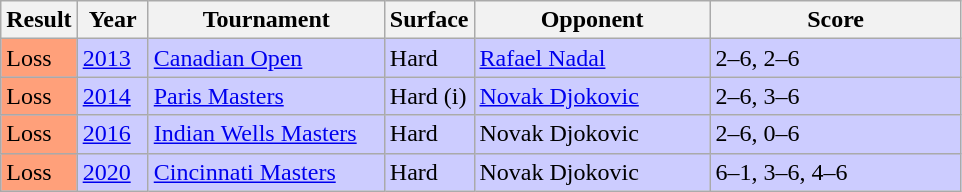<table class="sortable wikitable">
<tr>
<th>Result</th>
<th style=width:40px>Year</th>
<th style=width:150px>Tournament</th>
<th style=width:50px>Surface</th>
<th style=width:150px>Opponent</th>
<th style=width:160px class=unsortable>Score</th>
</tr>
<tr style=background:#ccccff>
<td style=background:#ffa07a>Loss</td>
<td><a href='#'>2013</a></td>
<td><a href='#'>Canadian Open</a></td>
<td>Hard</td>
<td> <a href='#'>Rafael Nadal</a></td>
<td>2–6, 2–6</td>
</tr>
<tr style=background:#ccccff>
<td style=background:#ffa07a>Loss</td>
<td><a href='#'>2014</a></td>
<td><a href='#'>Paris Masters</a></td>
<td>Hard (i)</td>
<td> <a href='#'>Novak Djokovic</a></td>
<td>2–6, 3–6</td>
</tr>
<tr style=background:#ccccff>
<td style=background:#ffa07a>Loss</td>
<td><a href='#'>2016</a></td>
<td><a href='#'>Indian Wells Masters</a></td>
<td>Hard</td>
<td> Novak Djokovic</td>
<td>2–6, 0–6</td>
</tr>
<tr style=background:#ccccff>
<td style=background:#ffa07a>Loss</td>
<td><a href='#'>2020</a></td>
<td><a href='#'>Cincinnati Masters</a></td>
<td>Hard</td>
<td> Novak Djokovic</td>
<td>6–1, 3–6, 4–6</td>
</tr>
</table>
